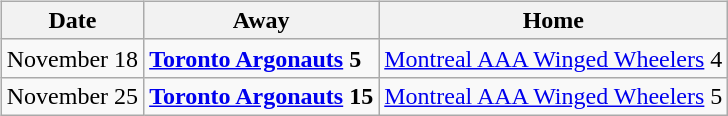<table cellspacing="10">
<tr>
<td valign="top"><br><table class="wikitable">
<tr>
<th>Date</th>
<th>Away</th>
<th>Home</th>
</tr>
<tr>
<td>November 18</td>
<td><strong><a href='#'>Toronto Argonauts</a> 5</strong></td>
<td><a href='#'>Montreal AAA Winged Wheelers</a> 4</td>
</tr>
<tr>
<td>November 25</td>
<td><strong><a href='#'>Toronto Argonauts</a> 15</strong></td>
<td><a href='#'>Montreal AAA Winged Wheelers</a> 5</td>
</tr>
</table>
</td>
</tr>
</table>
